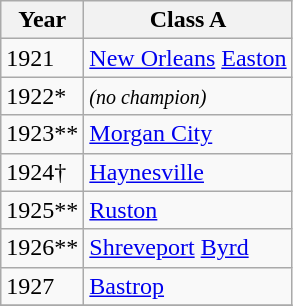<table class="wikitable sortable">
<tr>
<th>Year</th>
<th>Class A</th>
</tr>
<tr>
<td>1921</td>
<td><a href='#'>New Orleans</a> <a href='#'>Easton</a></td>
</tr>
<tr>
<td>1922*</td>
<td><small><em>(no champion)</em></small></td>
</tr>
<tr>
<td>1923**</td>
<td><a href='#'>Morgan City</a></td>
</tr>
<tr>
<td>1924†</td>
<td><a href='#'>Haynesville</a></td>
</tr>
<tr>
<td>1925**</td>
<td><a href='#'>Ruston</a></td>
</tr>
<tr>
<td>1926**</td>
<td><a href='#'>Shreveport</a> <a href='#'>Byrd</a></td>
</tr>
<tr>
<td>1927</td>
<td><a href='#'>Bastrop</a></td>
</tr>
<tr>
</tr>
</table>
